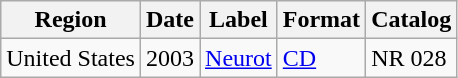<table class="wikitable">
<tr>
<th>Region</th>
<th>Date</th>
<th>Label</th>
<th>Format</th>
<th>Catalog</th>
</tr>
<tr>
<td>United States</td>
<td>2003</td>
<td><a href='#'>Neurot</a></td>
<td><a href='#'>CD</a></td>
<td>NR 028</td>
</tr>
</table>
